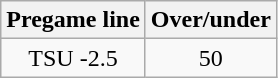<table class="wikitable">
<tr align="center">
<th style=>Pregame line</th>
<th style=>Over/under</th>
</tr>
<tr align="center">
<td>TSU -2.5</td>
<td>50</td>
</tr>
</table>
